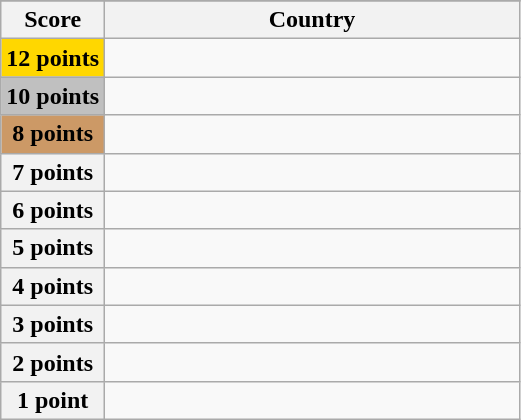<table class="wikitable">
<tr>
</tr>
<tr>
<th scope="col" width="20%">Score</th>
<th scope="col">Country</th>
</tr>
<tr>
<th scope="row" style="background:gold">12 points</th>
<td></td>
</tr>
<tr>
<th scope="row" style="background:silver">10 points</th>
<td></td>
</tr>
<tr>
<th scope="row" style="background:#CC9966">8 points</th>
<td></td>
</tr>
<tr>
<th scope="row">7 points</th>
<td></td>
</tr>
<tr>
<th scope="row">6 points</th>
<td></td>
</tr>
<tr>
<th scope="row">5 points</th>
<td></td>
</tr>
<tr>
<th scope="row">4 points</th>
<td></td>
</tr>
<tr>
<th scope="row">3 points</th>
<td></td>
</tr>
<tr>
<th scope="row">2 points</th>
<td></td>
</tr>
<tr>
<th scope="row">1 point</th>
<td></td>
</tr>
</table>
